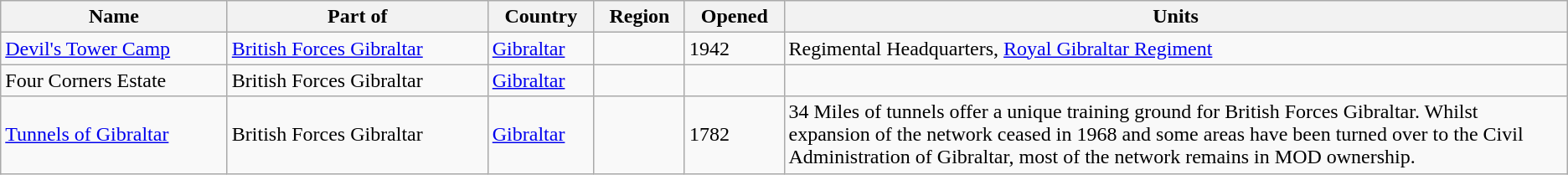<table class="wikitable sortable" border="1">
<tr>
<th style="width="15%">Name</th>
<th style="width="15%">Part of</th>
<th style="width="4%">Country</th>
<th style="width="10%">Region</th>
<th style="width="5%">Opened</th>
<th style="class="unsortable" width="50%">Units</th>
</tr>
<tr>
<td><a href='#'>Devil's Tower Camp</a></td>
<td><a href='#'>British Forces Gibraltar</a></td>
<td><a href='#'>Gibraltar</a></td>
<td></td>
<td>1942</td>
<td>Regimental Headquarters, <a href='#'>Royal Gibraltar Regiment</a></td>
</tr>
<tr>
<td>Four Corners Estate</td>
<td>British Forces Gibraltar</td>
<td><a href='#'>Gibraltar</a></td>
<td></td>
<td></td>
<td></td>
</tr>
<tr>
<td><a href='#'>Tunnels of Gibraltar</a></td>
<td>British Forces Gibraltar</td>
<td><a href='#'>Gibraltar</a></td>
<td></td>
<td>1782</td>
<td>34 Miles of tunnels offer a unique training ground for British Forces Gibraltar. Whilst expansion of the network ceased in 1968 and some areas have been turned over to the Civil Administration of Gibraltar, most of the network remains in MOD ownership.</td>
</tr>
</table>
